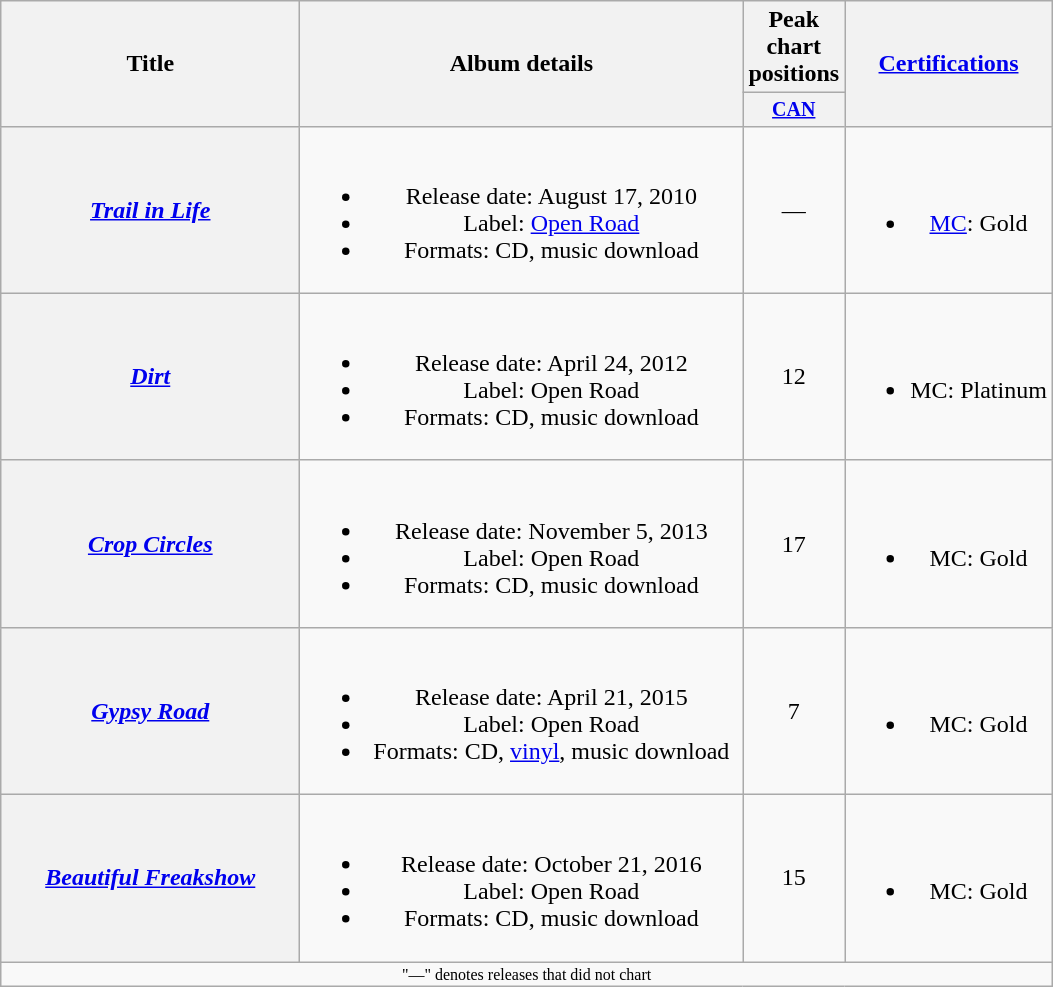<table class="wikitable plainrowheaders" style="text-align:center;">
<tr>
<th scope="col" rowspan="2" style="width:12em;">Title</th>
<th scope="col" rowspan="2" style="width:18em;">Album details</th>
<th scope="col" colspan="1">Peak chart positions</th>
<th scope="col" rowspan="2"><a href='#'>Certifications</a></th>
</tr>
<tr style="font-size:smaller;">
<th scope="col" width="40"><a href='#'>CAN</a><br></th>
</tr>
<tr>
<th scope="row"><em><a href='#'>Trail in Life</a></em></th>
<td><br><ul><li>Release date: August 17, 2010</li><li>Label: <a href='#'>Open Road</a></li><li>Formats: CD, music download</li></ul></td>
<td>—</td>
<td><br><ul><li><a href='#'>MC</a>: Gold</li></ul></td>
</tr>
<tr>
<th scope="row"><em><a href='#'>Dirt</a></em></th>
<td><br><ul><li>Release date: April 24, 2012</li><li>Label: Open Road</li><li>Formats: CD, music download</li></ul></td>
<td>12</td>
<td><br><ul><li>MC: Platinum</li></ul></td>
</tr>
<tr>
<th scope="row"><em><a href='#'>Crop Circles</a></em></th>
<td><br><ul><li>Release date: November 5, 2013</li><li>Label: Open Road</li><li>Formats: CD, music download</li></ul></td>
<td>17</td>
<td><br><ul><li>MC: Gold</li></ul></td>
</tr>
<tr>
<th scope="row"><em><a href='#'>Gypsy Road</a></em></th>
<td><br><ul><li>Release date: April 21, 2015</li><li>Label: Open Road</li><li>Formats: CD, <a href='#'>vinyl</a>, music download</li></ul></td>
<td>7</td>
<td><br><ul><li>MC: Gold</li></ul></td>
</tr>
<tr>
<th scope="row"><em><a href='#'>Beautiful Freakshow</a></em></th>
<td><br><ul><li>Release date: October 21, 2016</li><li>Label: Open Road</li><li>Formats: CD, music download</li></ul></td>
<td>15</td>
<td><br><ul><li>MC: Gold</li></ul></td>
</tr>
<tr>
<td colspan="4" style="font-size:8pt">"—" denotes releases that did not chart</td>
</tr>
</table>
